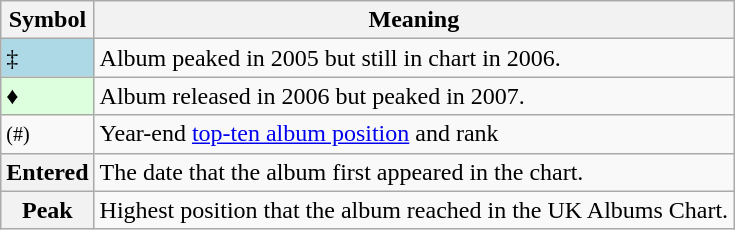<table Class="wikitable">
<tr>
<th>Symbol</th>
<th>Meaning</th>
</tr>
<tr>
<td bgcolor=lightblue>‡</td>
<td>Album peaked in 2005 but still in chart in 2006.</td>
</tr>
<tr>
<td bgcolor=#DDFFDD>♦</td>
<td>Album released in 2006 but peaked in 2007.</td>
</tr>
<tr>
<td><small>(#)</small></td>
<td>Year-end <a href='#'>top-ten album position</a> and rank</td>
</tr>
<tr>
<th>Entered</th>
<td>The date that the album first appeared in the chart.</td>
</tr>
<tr>
<th>Peak</th>
<td>Highest position that the album reached in the UK Albums Chart.</td>
</tr>
</table>
